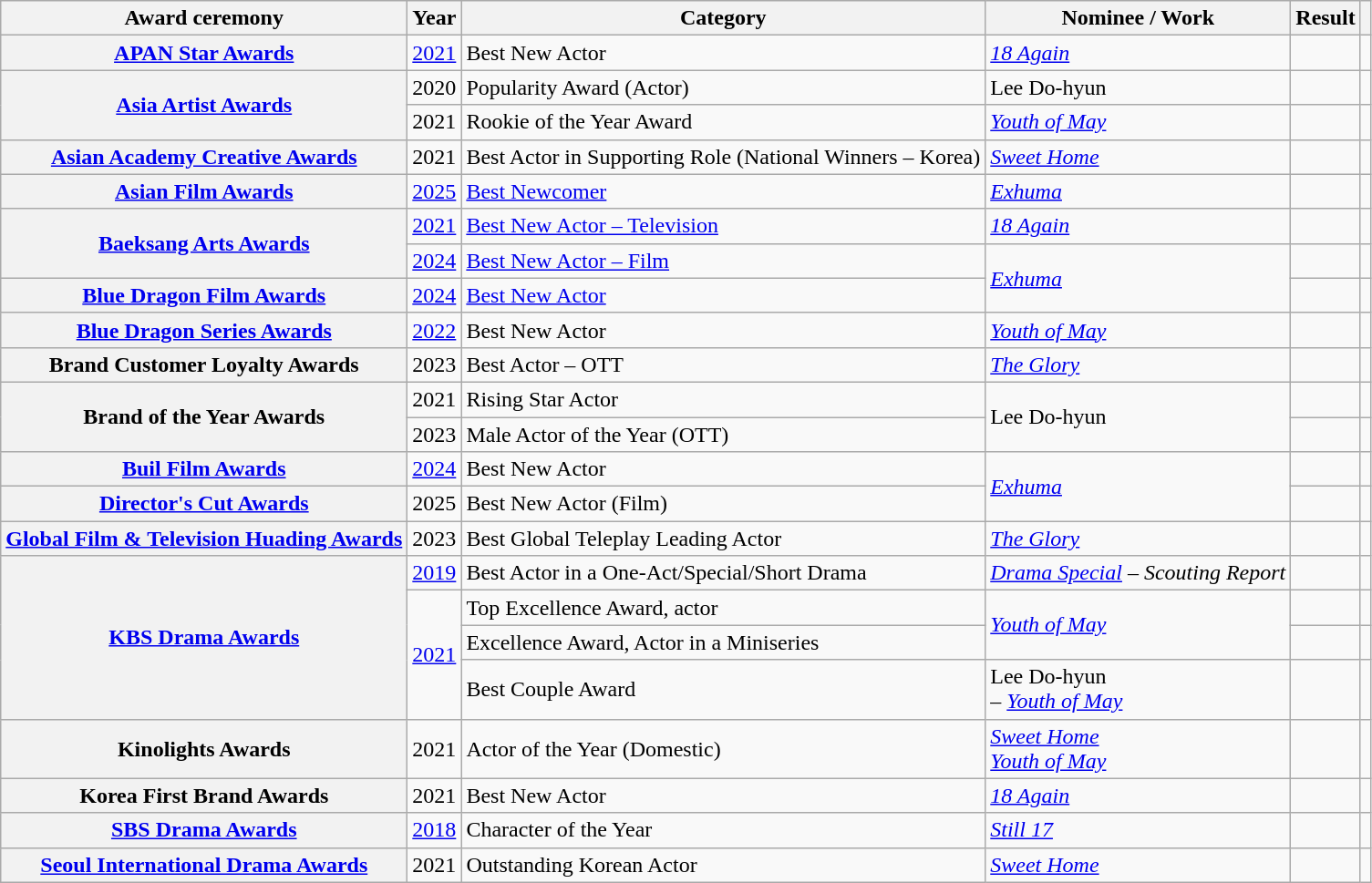<table class="wikitable plainrowheaders sortable">
<tr>
<th scope="col">Award ceremony</th>
<th scope="col">Year</th>
<th scope="col">Category</th>
<th scope="col">Nominee / Work</th>
<th scope="col">Result</th>
<th scope="col" class="unsortable"></th>
</tr>
<tr>
<th scope="row"><a href='#'>APAN Star Awards</a></th>
<td style="text-align:center"><a href='#'>2021</a></td>
<td>Best New Actor</td>
<td><em><a href='#'>18 Again</a></em></td>
<td></td>
<td style="text-align:center"></td>
</tr>
<tr>
<th scope="row" rowspan="2"><a href='#'>Asia Artist Awards</a></th>
<td style="text-align:center">2020</td>
<td>Popularity Award (Actor)</td>
<td>Lee Do-hyun</td>
<td></td>
<td style="text-align:center"></td>
</tr>
<tr>
<td style="text-align:center">2021</td>
<td>Rookie of the Year Award</td>
<td><em><a href='#'>Youth of May</a></em></td>
<td></td>
<td style="text-align:center"></td>
</tr>
<tr>
<th scope="row"><a href='#'>Asian Academy Creative Awards</a></th>
<td style="text-align:center">2021</td>
<td>Best Actor in Supporting Role (National Winners – Korea)</td>
<td><em><a href='#'>Sweet Home</a></em></td>
<td></td>
<td style="text-align:center"></td>
</tr>
<tr>
<th scope="row"><a href='#'>Asian Film Awards</a></th>
<td style="text-align:center"><a href='#'>2025</a></td>
<td><a href='#'>Best Newcomer</a></td>
<td><em><a href='#'>Exhuma</a></em></td>
<td></td>
<td style="text-align:center;"></td>
</tr>
<tr>
<th rowspan="2" scope="row"><a href='#'>Baeksang Arts Awards</a></th>
<td style="text-align:center"><a href='#'>2021</a></td>
<td><a href='#'>Best New Actor – Television</a></td>
<td><em><a href='#'>18 Again</a></em></td>
<td></td>
<td style="text-align:center"></td>
</tr>
<tr>
<td style="text-align:center"><a href='#'>2024</a></td>
<td><a href='#'>Best New Actor – Film</a></td>
<td rowspan="2"><em><a href='#'>Exhuma</a></em></td>
<td></td>
<td style="text-align:center"></td>
</tr>
<tr>
<th scope="row"><a href='#'>Blue Dragon Film Awards</a></th>
<td style="text-align:center"><a href='#'>2024</a></td>
<td><a href='#'>Best New Actor</a></td>
<td></td>
<td style="text-align:center;"></td>
</tr>
<tr>
<th scope="row"><a href='#'>Blue Dragon Series Awards</a></th>
<td style="text-align:center"><a href='#'>2022</a></td>
<td>Best New Actor</td>
<td><em><a href='#'>Youth of May</a></em></td>
<td></td>
<td style="text-align:center"></td>
</tr>
<tr>
<th scope="row">Brand Customer Loyalty Awards</th>
<td style="text-align:center">2023</td>
<td>Best Actor – OTT</td>
<td><em><a href='#'>The Glory</a></em></td>
<td></td>
<td style="text-align:center"></td>
</tr>
<tr>
<th scope="row" rowspan="2">Brand of the Year Awards</th>
<td style="text-align:center">2021</td>
<td>Rising Star Actor</td>
<td rowspan="2">Lee Do-hyun</td>
<td></td>
<td style="text-align:center"></td>
</tr>
<tr>
<td style="text-align:center">2023</td>
<td>Male Actor of the Year (OTT)</td>
<td></td>
<td style="text-align:center"></td>
</tr>
<tr>
<th scope="row"><a href='#'>Buil Film Awards</a></th>
<td style="text-align:center"><a href='#'>2024</a></td>
<td>Best New Actor</td>
<td rowspan="2"><em><a href='#'>Exhuma</a></em></td>
<td></td>
<td style="text-align:center"></td>
</tr>
<tr>
<th scope="row"><a href='#'>Director's Cut Awards</a></th>
<td style="text-align:center">2025</td>
<td>Best New Actor (Film)</td>
<td></td>
<td style="text-align:center"></td>
</tr>
<tr>
<th scope="row"><a href='#'>Global Film & Television Huading Awards</a></th>
<td style="text-align:center">2023</td>
<td>Best Global Teleplay Leading Actor</td>
<td><em><a href='#'>The Glory</a></em></td>
<td></td>
<td style="text-align:center"></td>
</tr>
<tr>
<th scope="row" rowspan="4"><a href='#'>KBS Drama Awards</a></th>
<td style="text-align:center"><a href='#'>2019</a></td>
<td>Best Actor in a One-Act/Special/Short Drama</td>
<td><em><a href='#'>Drama Special</a> – Scouting Report </em></td>
<td></td>
<td style="text-align:center"></td>
</tr>
<tr>
<td rowspan="3" style="text-align:center"><a href='#'>2021</a></td>
<td>Top Excellence Award, actor</td>
<td rowspan="2"><em><a href='#'>Youth of May</a></em></td>
<td></td>
<td style="text-align:center"></td>
</tr>
<tr>
<td>Excellence Award, Actor in a Miniseries</td>
<td></td>
<td style="text-align:center"></td>
</tr>
<tr>
<td>Best Couple Award</td>
<td>Lee Do-hyun <br> – <em><a href='#'>Youth of May</a></em></td>
<td></td>
<td style="text-align:center"></td>
</tr>
<tr>
<th scope="row">Kinolights Awards</th>
<td style="text-align:center">2021</td>
<td>Actor of the Year (Domestic)</td>
<td><em><a href='#'>Sweet Home</a></em><br><em><a href='#'>Youth of May</a></em></td>
<td></td>
<td style="text-align:center"></td>
</tr>
<tr>
<th scope="row">Korea First Brand Awards</th>
<td style="text-align:center">2021</td>
<td>Best New Actor</td>
<td><em><a href='#'>18 Again</a></em></td>
<td></td>
<td style="text-align:center"></td>
</tr>
<tr>
<th scope="row"><a href='#'>SBS Drama Awards</a></th>
<td style="text-align:center"><a href='#'>2018</a></td>
<td>Character of the Year</td>
<td><em><a href='#'>Still 17</a></em></td>
<td></td>
<td style="text-align:center"></td>
</tr>
<tr>
<th scope="row"><a href='#'>Seoul International Drama Awards</a></th>
<td style="text-align:center">2021</td>
<td>Outstanding Korean Actor</td>
<td><em><a href='#'>Sweet Home</a></em></td>
<td></td>
<td style="text-align:center"></td>
</tr>
</table>
